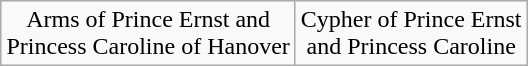<table class="wikitable" style="margin:0.5em auto; text-align:center;">
<tr>
<td> Arms of Prince Ernst and<br>Princess Caroline of Hanover</td>
<td> Cypher of Prince Ernst<br>and Princess Caroline</td>
</tr>
</table>
